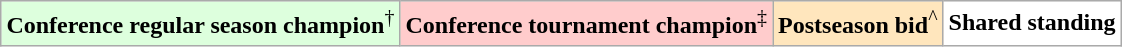<table class="wikitable" style="margin:1em auto;">
<tr>
<td bgcolor="#ddffdd"><strong>Conference regular season champion</strong><sup>†</sup></td>
<td bgcolor="#FFCCCC"><strong>Conference tournament champion</strong><sup>‡</sup></td>
<td bgcolor="#ffe6bd"><strong>Postseason bid</strong><sup>^</sup></td>
<td bgcolor="#ffffff"><strong>Shared standing</strong></td>
</tr>
</table>
